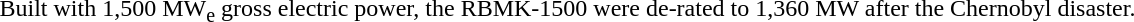<table>
<tr>
<td> Built with 1,500 MW<sub>e</sub> gross electric power, the RBMK-1500 were de-rated to 1,360 MW after the Chernobyl disaster.</td>
</tr>
</table>
